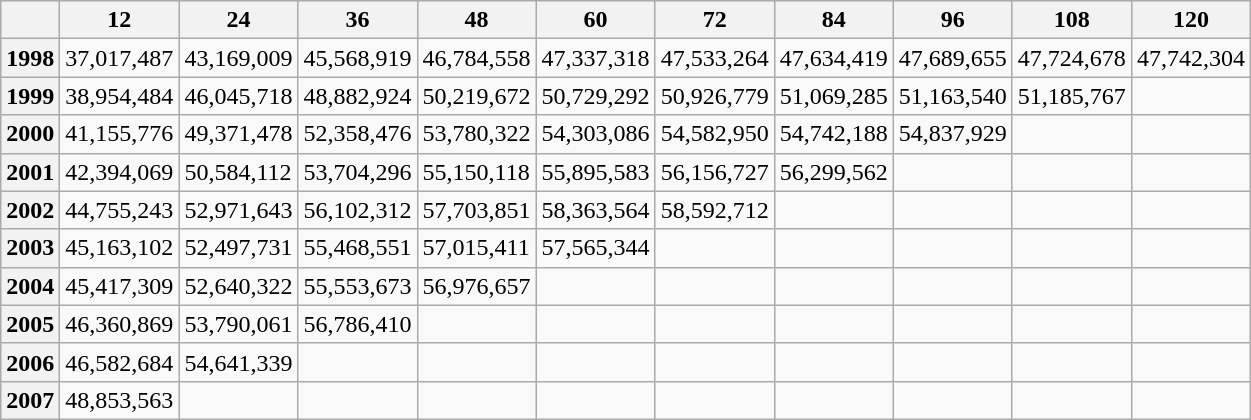<table class="wikitable">
<tr>
<th></th>
<th>12</th>
<th>24</th>
<th>36</th>
<th>48</th>
<th>60</th>
<th>72</th>
<th>84</th>
<th>96</th>
<th>108</th>
<th>120</th>
</tr>
<tr>
<th>1998</th>
<td>37,017,487</td>
<td>43,169,009</td>
<td>45,568,919</td>
<td>46,784,558</td>
<td>47,337,318</td>
<td>47,533,264</td>
<td>47,634,419</td>
<td>47,689,655</td>
<td>47,724,678</td>
<td>47,742,304</td>
</tr>
<tr>
<th>1999</th>
<td>38,954,484</td>
<td>46,045,718</td>
<td>48,882,924</td>
<td>50,219,672</td>
<td>50,729,292</td>
<td>50,926,779</td>
<td>51,069,285</td>
<td>51,163,540</td>
<td>51,185,767</td>
<td></td>
</tr>
<tr>
<th>2000</th>
<td>41,155,776</td>
<td>49,371,478</td>
<td>52,358,476</td>
<td>53,780,322</td>
<td>54,303,086</td>
<td>54,582,950</td>
<td>54,742,188</td>
<td>54,837,929</td>
<td></td>
<td></td>
</tr>
<tr>
<th>2001</th>
<td>42,394,069</td>
<td>50,584,112</td>
<td>53,704,296</td>
<td>55,150,118</td>
<td>55,895,583</td>
<td>56,156,727</td>
<td>56,299,562</td>
<td></td>
<td></td>
<td></td>
</tr>
<tr>
<th>2002</th>
<td>44,755,243</td>
<td>52,971,643</td>
<td>56,102,312</td>
<td>57,703,851</td>
<td>58,363,564</td>
<td>58,592,712</td>
<td></td>
<td></td>
<td></td>
<td></td>
</tr>
<tr>
<th>2003</th>
<td>45,163,102</td>
<td>52,497,731</td>
<td>55,468,551</td>
<td>57,015,411</td>
<td>57,565,344</td>
<td></td>
<td></td>
<td></td>
<td></td>
<td></td>
</tr>
<tr>
<th>2004</th>
<td>45,417,309</td>
<td>52,640,322</td>
<td>55,553,673</td>
<td>56,976,657</td>
<td></td>
<td></td>
<td></td>
<td></td>
<td></td>
<td></td>
</tr>
<tr>
<th>2005</th>
<td>46,360,869</td>
<td>53,790,061</td>
<td>56,786,410</td>
<td></td>
<td></td>
<td></td>
<td></td>
<td></td>
<td></td>
<td></td>
</tr>
<tr>
<th>2006</th>
<td>46,582,684</td>
<td>54,641,339</td>
<td></td>
<td></td>
<td></td>
<td></td>
<td></td>
<td></td>
<td></td>
<td></td>
</tr>
<tr>
<th>2007</th>
<td>48,853,563</td>
<td></td>
<td></td>
<td></td>
<td></td>
<td></td>
<td></td>
<td></td>
<td></td>
<td></td>
</tr>
</table>
